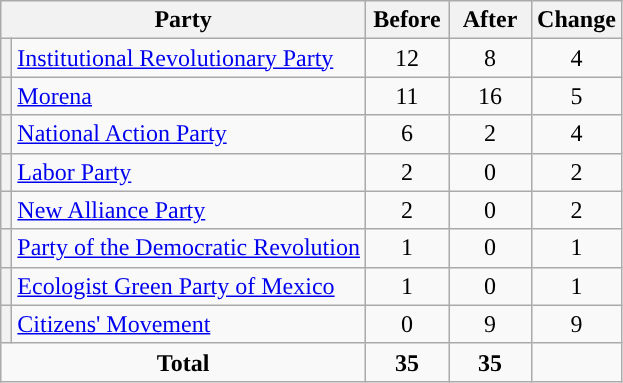<table class="wikitable" style="text-align:center;">
<tr>
<th colspan="2">Party</th>
<th style="width:3em">Before</th>
<th style="width:3em">After</th>
<th style="width:3em">Change</th>
</tr>
<tr>
<th style="background-color:"></th>
<td style="text-align:left;"><a href='#'>Institutional Revolutionary Party</a></td>
<td>12</td>
<td>8</td>
<td>4</td>
</tr>
<tr>
<th style="background-color:"></th>
<td style="text-align:left;"><a href='#'>Morena</a></td>
<td>11</td>
<td>16</td>
<td>5</td>
</tr>
<tr>
<th style="background-color:"></th>
<td style="text-align:left;"><a href='#'>National Action Party</a></td>
<td>6</td>
<td>2</td>
<td>4</td>
</tr>
<tr>
<th style="background-color:"></th>
<td style="text-align:left;"><a href='#'>Labor Party</a></td>
<td>2</td>
<td>0</td>
<td>2</td>
</tr>
<tr>
<th style="background-color:"></th>
<td style="text-align:left;"><a href='#'>New Alliance Party</a></td>
<td>2</td>
<td>0</td>
<td>2</td>
</tr>
<tr>
<th style="background-color:"></th>
<td style="text-align:left;"><a href='#'>Party of the Democratic Revolution</a></td>
<td>1</td>
<td>0</td>
<td>1</td>
</tr>
<tr>
<th style="background-color:"></th>
<td style="text-align:left;"><a href='#'>Ecologist Green Party of Mexico</a></td>
<td>1</td>
<td>0</td>
<td>1</td>
</tr>
<tr>
<th style="background-color:"></th>
<td style="text-align:left;"><a href='#'>Citizens' Movement</a></td>
<td>0</td>
<td>9</td>
<td>9</td>
</tr>
<tr>
<td colspan="2"><strong>Total</strong></td>
<td><strong>35</strong></td>
<td><strong>35</strong></td>
<td></td>
</tr>
</table>
